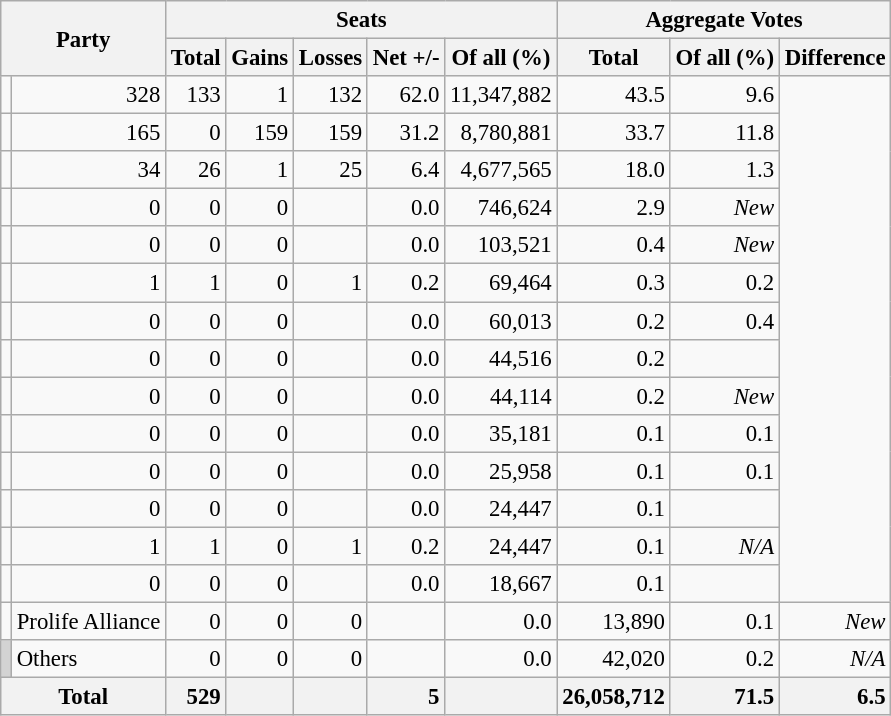<table class="wikitable sortable" style="text-align:right; font-size:95%;">
<tr>
<th colspan="2" rowspan="2">Party</th>
<th colspan="5">Seats</th>
<th colspan="3">Aggregate Votes</th>
</tr>
<tr>
<th>Total</th>
<th>Gains</th>
<th>Losses</th>
<th>Net +/-</th>
<th>Of all (%)</th>
<th>Total</th>
<th>Of all (%)</th>
<th>Difference</th>
</tr>
<tr>
<td></td>
<td align="right">328</td>
<td align="right">133</td>
<td align="right">1</td>
<td align="right">132</td>
<td align="right">62.0</td>
<td align="right">11,347,882</td>
<td align="right">43.5</td>
<td align="right">9.6</td>
</tr>
<tr>
<td></td>
<td align="right">165</td>
<td align="right">0</td>
<td align="right">159</td>
<td align="right">159</td>
<td align="right">31.2</td>
<td align="right">8,780,881</td>
<td align="right">33.7</td>
<td align="right">11.8</td>
</tr>
<tr>
<td></td>
<td align="right">34</td>
<td align="right">26</td>
<td align="right">1</td>
<td align="right">25</td>
<td align="right">6.4</td>
<td align="right">4,677,565</td>
<td align="right">18.0</td>
<td align="right">1.3</td>
</tr>
<tr>
<td></td>
<td align="right">0</td>
<td align="right">0</td>
<td align="right">0</td>
<td align="right"></td>
<td align="right">0.0</td>
<td align="right">746,624</td>
<td align="right">2.9</td>
<td align="right"><em>New</em></td>
</tr>
<tr>
<td></td>
<td align="right">0</td>
<td align="right">0</td>
<td align="right">0</td>
<td align="right"></td>
<td align="right">0.0</td>
<td align="right">103,521</td>
<td align="right">0.4</td>
<td align="right"><em>New</em></td>
</tr>
<tr>
<td></td>
<td align="right">1</td>
<td align="right">1</td>
<td align="right">0</td>
<td align="right">1</td>
<td align="right">0.2</td>
<td align="right">69,464</td>
<td align="right">0.3</td>
<td align="right">0.2</td>
</tr>
<tr>
<td></td>
<td align="right">0</td>
<td align="right">0</td>
<td align="right">0</td>
<td align="right"></td>
<td align="right">0.0</td>
<td align="right">60,013</td>
<td align="right">0.2</td>
<td align="right">0.4</td>
</tr>
<tr>
<td></td>
<td align="right">0</td>
<td align="right">0</td>
<td align="right">0</td>
<td align="right"></td>
<td align="right">0.0</td>
<td align="right">44,516</td>
<td align="right">0.2</td>
<td align="right"></td>
</tr>
<tr>
<td></td>
<td align="right">0</td>
<td align="right">0</td>
<td align="right">0</td>
<td align="right"></td>
<td align="right">0.0</td>
<td align="right">44,114</td>
<td align="right">0.2</td>
<td align="right"><em>New</em></td>
</tr>
<tr>
<td></td>
<td align="right">0</td>
<td align="right">0</td>
<td align="right">0</td>
<td align="right"></td>
<td align="right">0.0</td>
<td align="right">35,181</td>
<td align="right">0.1</td>
<td align="right">0.1</td>
</tr>
<tr>
<td></td>
<td align="right">0</td>
<td align="right">0</td>
<td align="right">0</td>
<td align="right"></td>
<td align="right">0.0</td>
<td align="right">25,958</td>
<td align="right">0.1</td>
<td align="right">0.1</td>
</tr>
<tr>
<td></td>
<td align="right">0</td>
<td align="right">0</td>
<td align="right">0</td>
<td align="right"></td>
<td align="right">0.0</td>
<td align="right">24,447</td>
<td align="right">0.1</td>
<td align="right"></td>
</tr>
<tr>
<td></td>
<td align="right">1</td>
<td align="right">1</td>
<td align="right">0</td>
<td align="right">1</td>
<td align="right">0.2</td>
<td align="right">24,447</td>
<td align="right">0.1</td>
<td align="right"><em>N/A</em></td>
</tr>
<tr>
<td></td>
<td align="right">0</td>
<td align="right">0</td>
<td align="right">0</td>
<td align="right"></td>
<td align="right">0.0</td>
<td align="right">18,667</td>
<td align="right">0.1</td>
<td align="right"></td>
</tr>
<tr>
<td></td>
<td style="text-align:left">Prolife Alliance</td>
<td align="right">0</td>
<td align="right">0</td>
<td align="right">0</td>
<td align="right"></td>
<td align="right">0.0</td>
<td align="right">13,890</td>
<td align="right">0.1</td>
<td align="right"><em>New</em></td>
</tr>
<tr>
<td bgcolor="lightgrey"></td>
<td align=left>Others</td>
<td align="right">0</td>
<td align="right">0</td>
<td align="right">0</td>
<td align="right"></td>
<td align="right">0.0</td>
<td align="right">42,020</td>
<td align="right">0.2</td>
<td align="right"><em>N/A</em></td>
</tr>
<tr class="sortbottom">
<th colspan="2" style="background:#f2f2f2"><strong>Total</strong></th>
<td style="background:#f2f2f2;"><strong>529</strong></td>
<td style="background:#f2f2f2;"></td>
<td style="background:#f2f2f2;"></td>
<td style="background:#f2f2f2;"><strong>5</strong></td>
<td style="background:#f2f2f2;"></td>
<td style="background:#f2f2f2;"><strong>26,058,712</strong></td>
<td style="background:#f2f2f2;"><strong>71.5</strong></td>
<td style="background:#f2f2f2;"><strong>6.5</strong></td>
</tr>
</table>
